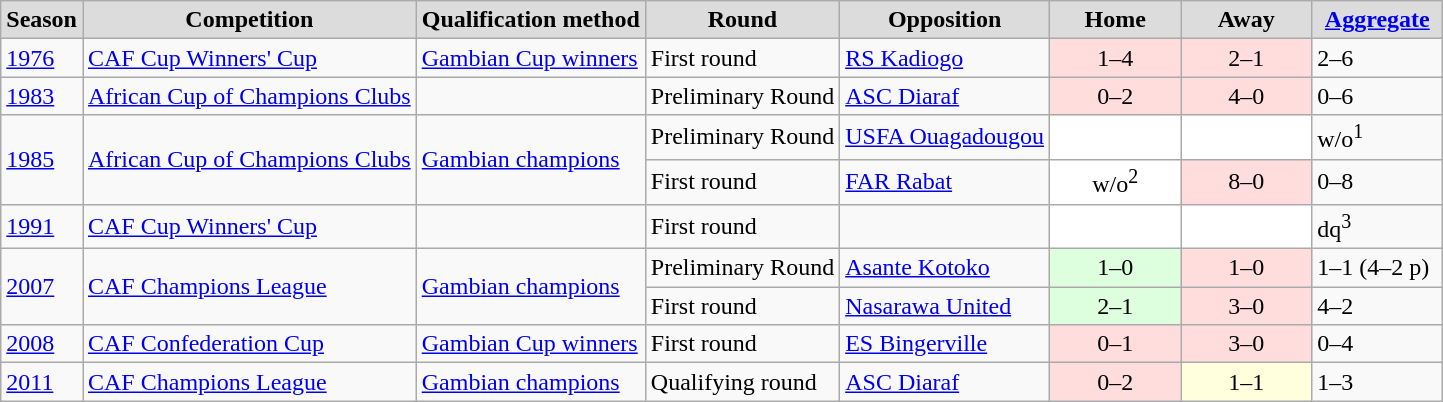<table class="sortable plainrowheaders wikitable">
<tr>
<th style="background:#DCDCDC">Season</th>
<th style="background:#DCDCDC">Competition</th>
<th style="background:#DCDCDC">Qualification method</th>
<th style="background:#DCDCDC">Round</th>
<th style="background:#DCDCDC">Opposition</th>
<th width="80" style="background:#DCDCDC">Home</th>
<th width="80" style="background:#DCDCDC">Away</th>
<th width="80" style="background:#DCDCDC"><a href='#'>Aggregate</a></th>
</tr>
<tr>
<td><a href='#'>1976</a></td>
<td><a href='#'>CAF Cup Winners' Cup</a></td>
<td><a href='#'>Gambian Cup winners</a></td>
<td align=left>First round</td>
<td align=left> <a href='#'>RS Kadiogo</a></td>
<td style="background:#fdd; text-align:center">1–4</td>
<td style="background:#fdd; text-align:center">2–1</td>
<td>2–6</td>
</tr>
<tr>
<td><a href='#'>1983</a></td>
<td><a href='#'>African Cup of Champions Clubs</a></td>
<td></td>
<td align=left>Preliminary Round</td>
<td align=left> <a href='#'>ASC Diaraf</a></td>
<td style="background:#fdd; text-align:center">0–2</td>
<td style="background:#fdd; text-align:center">4–0</td>
<td>0–6</td>
</tr>
<tr>
<td rowspan=2><a href='#'>1985</a></td>
<td rowspan=2><a href='#'>African Cup of Champions Clubs</a></td>
<td rowspan=2><a href='#'>Gambian champions</a></td>
<td align=left>Preliminary Round</td>
<td align=left> <a href='#'>USFA Ouagadougou</a></td>
<td style="background:#fff; text-align:center"></td>
<td style="background:#fff; text-align:center"></td>
<td>w/o<sup>1</sup></td>
</tr>
<tr>
<td align=left>First round</td>
<td align=left> <a href='#'>FAR Rabat</a></td>
<td style="background:#fff; text-align:center">w/o<sup>2</sup></td>
<td style="background:#fdd; text-align:center">8–0</td>
<td>0–8</td>
</tr>
<tr>
<td><a href='#'>1991</a></td>
<td><a href='#'>CAF Cup Winners' Cup</a></td>
<td></td>
<td align=left>First round</td>
<td align=left></td>
<td style="background:#fff; text-align:center"></td>
<td style="background:#fff; text-align:center"></td>
<td>dq<sup>3</sup></td>
</tr>
<tr>
<td rowspan=2><a href='#'>2007</a></td>
<td rowspan=2><a href='#'>CAF Champions League</a></td>
<td rowspan=2><a href='#'>Gambian champions</a></td>
<td align=left>Preliminary Round</td>
<td align=left> <a href='#'>Asante Kotoko</a></td>
<td style="background:#dfd; text-align:center">1–0</td>
<td style="background:#fdd; text-align:center">1–0</td>
<td>1–1 (4–2 p)</td>
</tr>
<tr>
<td align=left>First round</td>
<td align=left> <a href='#'>Nasarawa United</a></td>
<td style="background:#dfd; text-align:center">2–1</td>
<td style="background:#fdd; text-align:center">3–0</td>
<td>4–2</td>
</tr>
<tr>
<td><a href='#'>2008</a></td>
<td><a href='#'>CAF Confederation Cup</a></td>
<td><a href='#'>Gambian Cup winners</a></td>
<td align=left>First round</td>
<td align=left> <a href='#'>ES Bingerville</a></td>
<td style="background:#fdd; text-align:center">0–1</td>
<td style="background:#fdd; text-align:center">3–0</td>
<td>0–4</td>
</tr>
<tr>
<td><a href='#'>2011</a></td>
<td><a href='#'>CAF Champions League</a></td>
<td><a href='#'>Gambian champions</a></td>
<td align=left>Qualifying round</td>
<td align=left> <a href='#'>ASC Diaraf</a></td>
<td style="background:#fdd; text-align:center">0–2</td>
<td style="background:#ffd; text-align:center">1–1</td>
<td>1–3</td>
</tr>
</table>
